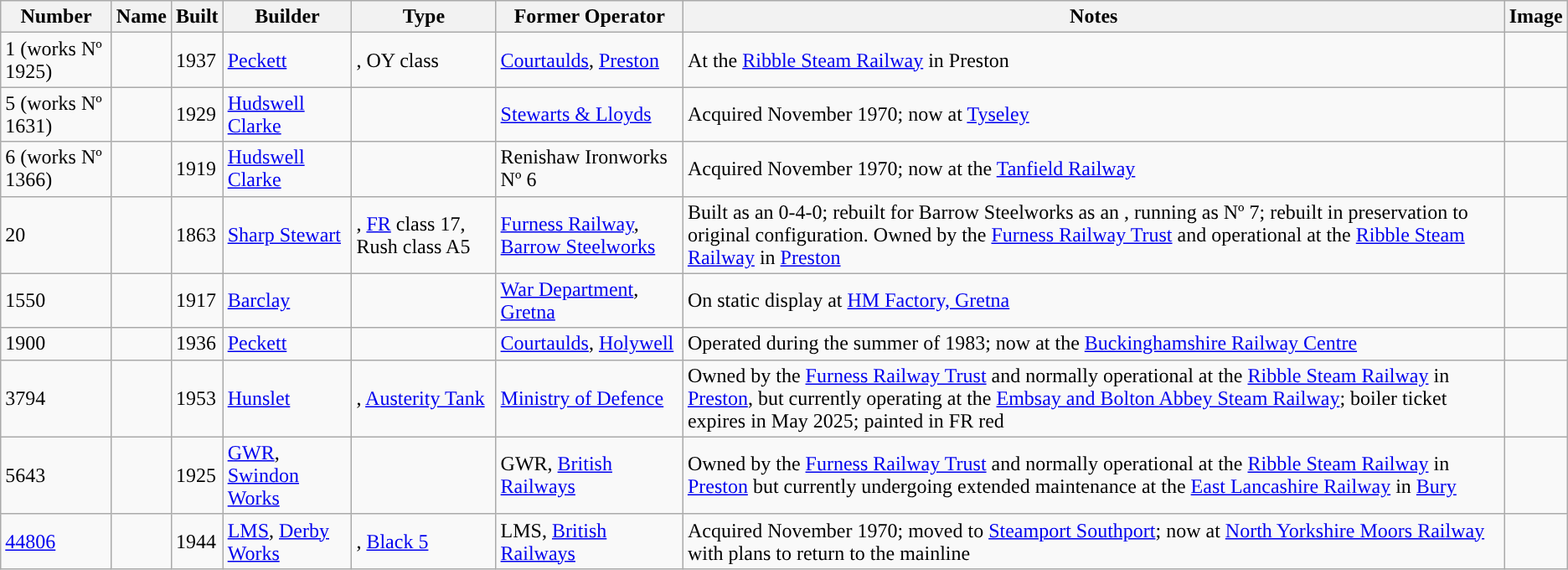<table class="wikitable sortable">
<tr>
<th>Number</th>
<th>Name</th>
<th>Built</th>
<th>Builder</th>
<th>Type</th>
<th>Former Operator</th>
<th class="unsortable">Notes</th>
<th>Image</th>
</tr>
<tr>
<td>1 (works Nº 1925)</td>
<td></td>
<td>1937</td>
<td><a href='#'>Peckett</a></td>
<td>, OY class</td>
<td><a href='#'>Courtaulds</a>, <a href='#'>Preston</a></td>
<td>At the <a href='#'>Ribble Steam Railway</a> in Preston</td>
<td></td>
</tr>
<tr>
<td>5 (works Nº 1631)</td>
<td></td>
<td>1929</td>
<td><a href='#'>Hudswell Clarke</a></td>
<td></td>
<td><a href='#'>Stewarts & Lloyds</a></td>
<td>Acquired November 1970; now at <a href='#'>Tyseley</a></td>
<td></td>
</tr>
<tr>
<td>6 (works Nº 1366)</td>
<td></td>
<td>1919</td>
<td><a href='#'>Hudswell Clarke</a></td>
<td></td>
<td>Renishaw Ironworks Nº 6</td>
<td>Acquired November 1970; now at the <a href='#'>Tanfield Railway</a></td>
<td></td>
</tr>
<tr>
<td>20</td>
<td></td>
<td>1863</td>
<td><a href='#'>Sharp Stewart</a></td>
<td>, <a href='#'>FR</a> class 17, Rush class A5</td>
<td><a href='#'>Furness Railway</a>, <a href='#'>Barrow Steelworks</a></td>
<td>Built as an 0-4-0; rebuilt for Barrow Steelworks as an , running as Nº 7; rebuilt in preservation to original configuration. Owned by the <a href='#'>Furness Railway Trust</a> and operational at the <a href='#'>Ribble Steam Railway</a> in <a href='#'>Preston</a></td>
<td></td>
</tr>
<tr>
<td>1550</td>
<td></td>
<td>1917</td>
<td><a href='#'>Barclay</a></td>
<td></td>
<td><a href='#'>War Department</a>, <a href='#'>Gretna</a></td>
<td>On static display at <a href='#'>HM Factory, Gretna</a></td>
<td></td>
</tr>
<tr>
<td>1900</td>
<td></td>
<td>1936</td>
<td><a href='#'>Peckett</a></td>
<td></td>
<td><a href='#'>Courtaulds</a>, <a href='#'>Holywell</a></td>
<td>Operated during the summer of 1983; now at the <a href='#'>Buckinghamshire Railway Centre</a></td>
<td></td>
</tr>
<tr>
<td>3794</td>
<td></td>
<td>1953</td>
<td><a href='#'>Hunslet</a></td>
<td>, <a href='#'>Austerity Tank</a></td>
<td><a href='#'>Ministry of Defence</a></td>
<td>Owned by the <a href='#'>Furness Railway Trust</a> and normally operational at the <a href='#'>Ribble Steam Railway</a> in <a href='#'>Preston</a>, but currently operating at the <a href='#'>Embsay and Bolton Abbey Steam Railway</a>; boiler ticket expires in May 2025; painted in FR red</td>
<td></td>
</tr>
<tr>
<td>5643</td>
<td></td>
<td>1925</td>
<td><a href='#'>GWR</a>, <a href='#'>Swindon Works</a></td>
<td></td>
<td>GWR, <a href='#'>British Railways</a></td>
<td>Owned by the <a href='#'>Furness Railway Trust</a> and normally operational at the <a href='#'>Ribble Steam Railway</a> in <a href='#'>Preston</a> but currently undergoing extended maintenance at the <a href='#'>East Lancashire Railway</a> in <a href='#'>Bury</a></td>
<td></td>
</tr>
<tr>
<td><a href='#'>44806</a></td>
<td></td>
<td>1944</td>
<td><a href='#'>LMS</a>, <a href='#'>Derby Works</a></td>
<td>, <a href='#'>Black 5</a></td>
<td>LMS, <a href='#'>British Railways</a></td>
<td>Acquired November 1970; moved to <a href='#'>Steamport Southport</a>; now at <a href='#'>North Yorkshire Moors Railway</a> with plans to return to the mainline</td>
<td></td>
</tr>
</table>
